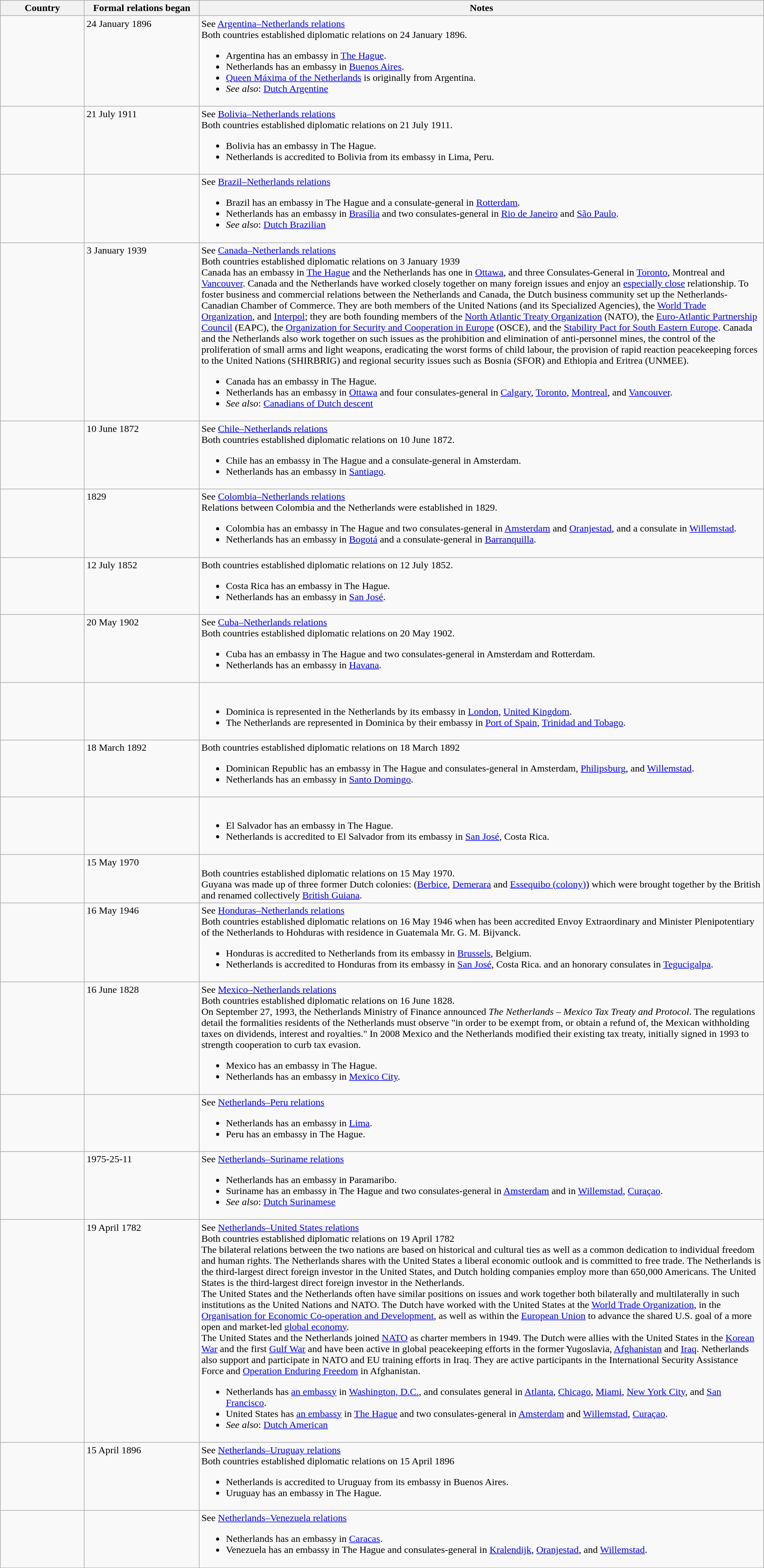<table class="wikitable sortable">
<tr>
<th width=130>Country</th>
<th width=180>Formal relations began</th>
<th class=unsortable>Notes</th>
</tr>
<tr valign="top">
<td></td>
<td>24 January 1896</td>
<td>See <a href='#'>Argentina–Netherlands relations</a><br>Both countries established diplomatic relations on 24 January 1896.<ul><li>Argentina has an embassy in <a href='#'>The Hague</a>.</li><li>Netherlands has an embassy in <a href='#'>Buenos Aires</a>.</li><li><a href='#'>Queen Máxima of the Netherlands</a> is originally from Argentina.</li><li><em>See also</em>: <a href='#'>Dutch Argentine</a></li></ul></td>
</tr>
<tr valign="top">
<td></td>
<td>21 July 1911</td>
<td>See <a href='#'>Bolivia–Netherlands relations</a><br>Both countries established diplomatic relations on 21 July 1911.<ul><li>Bolivia has an embassy in The Hague.</li><li>Netherlands is accredited to Bolivia from its embassy in Lima, Peru.</li></ul></td>
</tr>
<tr valign="top">
<td></td>
<td></td>
<td>See <a href='#'>Brazil–Netherlands relations</a><br><ul><li>Brazil has an embassy in The Hague and a consulate-general in <a href='#'>Rotterdam</a>.</li><li>Netherlands has an embassy in <a href='#'>Brasília</a> and two consulates-general in <a href='#'>Rio de Janeiro</a> and <a href='#'>São Paulo</a>.</li><li><em>See also</em>: <a href='#'>Dutch Brazilian</a></li></ul></td>
</tr>
<tr valign="top">
<td></td>
<td>3 January 1939</td>
<td>See <a href='#'>Canada–Netherlands relations</a><br>Both countries established diplomatic relations on 3 January 1939<br>Canada has an embassy in <a href='#'>The Hague</a> and the Netherlands has one in <a href='#'>Ottawa</a>, and three Consulates-General in <a href='#'>Toronto</a>, Montreal and <a href='#'>Vancouver</a>. Canada and the Netherlands have worked closely together on many foreign issues and enjoy an <a href='#'>especially close</a> relationship. To foster business and commercial relations between the Netherlands and Canada, the Dutch business community set up the Netherlands-Canadian Chamber of Commerce. They are both members of the United Nations (and its Specialized Agencies), the <a href='#'>World Trade Organization</a>, and <a href='#'>Interpol</a>; they are both founding members of the <a href='#'>North Atlantic Treaty Organization</a> (NATO), the <a href='#'>Euro-Atlantic Partnership Council</a> (EAPC), the <a href='#'>Organization for Security and Cooperation in Europe</a> (OSCE), and the <a href='#'>Stability Pact for South Eastern Europe</a>. Canada and the Netherlands also work together on such issues as the prohibition and elimination of anti-personnel mines, the control of the proliferation of small arms and light weapons, eradicating the worst forms of child labour, the provision of rapid reaction peacekeeping forces to the United Nations (SHIRBRIG) and regional security issues such as Bosnia (SFOR) and Ethiopia and Eritrea (UNMEE).<ul><li>Canada has an embassy in The Hague.</li><li>Netherlands has an embassy in <a href='#'>Ottawa</a> and four consulates-general in <a href='#'>Calgary</a>, <a href='#'>Toronto</a>, <a href='#'>Montreal</a>, and <a href='#'>Vancouver</a>.</li><li><em>See also</em>: <a href='#'>Canadians of Dutch descent</a></li></ul></td>
</tr>
<tr valign="top">
<td></td>
<td>10 June 1872</td>
<td>See <a href='#'>Chile–Netherlands relations</a><br>Both countries established diplomatic relations on 10 June 1872.<ul><li>Chile has an embassy in The Hague and a consulate-general in Amsterdam.</li><li>Netherlands has an embassy in <a href='#'>Santiago</a>.</li></ul></td>
</tr>
<tr valign="top">
<td></td>
<td>1829</td>
<td>See <a href='#'>Colombia–Netherlands relations</a><br>Relations between Colombia and the Netherlands were established in 1829.<ul><li>Colombia has an embassy in The Hague and two consulates-general in <a href='#'>Amsterdam</a> and <a href='#'>Oranjestad</a>, and a consulate in <a href='#'>Willemstad</a>.</li><li>Netherlands has an embassy in <a href='#'>Bogotá</a> and a consulate-general in <a href='#'>Barranquilla</a>.</li></ul></td>
</tr>
<tr valign="top">
<td></td>
<td>12 July 1852</td>
<td>Both countries established diplomatic relations on 12 July 1852.<br><ul><li>Costa Rica has an embassy in The Hague.</li><li>Netherlands has an embassy in <a href='#'>San José</a>.</li></ul></td>
</tr>
<tr valign="top">
<td></td>
<td>20 May 1902</td>
<td>See <a href='#'>Cuba–Netherlands relations</a><br>Both countries established diplomatic relations on 20 May 1902.<ul><li>Cuba has an embassy in The Hague and two consulates-general in Amsterdam and Rotterdam.</li><li>Netherlands has an embassy in <a href='#'>Havana</a>.</li></ul></td>
</tr>
<tr valign="top">
<td></td>
<td></td>
<td><br><ul><li>Dominica is represented in the Netherlands by its embassy in <a href='#'>London</a>, <a href='#'>United Kingdom</a>.</li><li>The Netherlands are represented in Dominica by their embassy in <a href='#'>Port of Spain</a>, <a href='#'>Trinidad and Tobago</a>.</li></ul></td>
</tr>
<tr valign="top">
<td></td>
<td>18 March 1892</td>
<td>Both countries established diplomatic relations on 18 March 1892<br><ul><li>Dominican Republic has an embassy in The Hague and consulates-general in Amsterdam, <a href='#'>Philipsburg</a>, and <a href='#'>Willemstad</a>.</li><li>Netherlands has an embassy in <a href='#'>Santo Domingo</a>.</li></ul></td>
</tr>
<tr valign="top">
<td></td>
<td></td>
<td><br><ul><li>El Salvador has an embassy in The Hague.</li><li>Netherlands is accredited to El Salvador from its embassy in <a href='#'>San José</a>, Costa Rica.</li></ul></td>
</tr>
<tr valign="top">
<td></td>
<td>15 May 1970</td>
<td><br>Both countries established diplomatic relations on 15 May 1970.<br>Guyana was made up of three former Dutch colonies: (<a href='#'>Berbice</a>, <a href='#'>Demerara</a> and <a href='#'>Essequibo (colony)</a>) which were brought together by the British and renamed collectively <a href='#'>British Guiana</a>.</td>
</tr>
<tr valign="top">
<td></td>
<td>16 May 1946</td>
<td>See <a href='#'>Honduras–Netherlands relations</a><br>Both countries established diplomatic relations on 16 May 1946 when has been accredited Envoy Extraordinary and Minister Plenipotentiary of the Netherlands to Hohduras with residence in Guatemala Mr. G. M. Bijvanck.<ul><li>Honduras is accredited to Netherlands from its embassy in <a href='#'>Brussels</a>, Belgium.</li><li>Netherlands is accredited to Honduras from its embassy in <a href='#'>San José</a>, Costa Rica. and an honorary consulates in <a href='#'>Tegucigalpa</a>.</li></ul></td>
</tr>
<tr valign="top">
<td></td>
<td>16 June 1828</td>
<td>See <a href='#'>Mexico–Netherlands relations</a><br>Both countries established diplomatic relations on 16 June 1828.<br>On September 27, 1993, the Netherlands Ministry of Finance announced <em>The Netherlands – Mexico Tax Treaty and Protocol</em>. The regulations detail the formalities residents of the Netherlands must observe "in order to be exempt from, or obtain a refund of, the Mexican withholding taxes on dividends, interest and royalties." In 2008 Mexico and the Netherlands modified their existing tax treaty, initially signed in 1993 to strength cooperation to curb tax evasion.<ul><li>Mexico has an embassy in The Hague.</li><li>Netherlands has an embassy in <a href='#'>Mexico City</a>.</li></ul></td>
</tr>
<tr valign="top">
<td></td>
<td></td>
<td>See <a href='#'>Netherlands–Peru relations</a><br><ul><li>Netherlands has an embassy in <a href='#'>Lima</a>.</li><li>Peru has an embassy in The Hague.</li></ul></td>
</tr>
<tr valign="top">
<td></td>
<td>1975-25-11</td>
<td>See <a href='#'>Netherlands–Suriname relations</a><br><ul><li>Netherlands has an embassy in Paramaribo.</li><li>Suriname has an embassy in The Hague and two consulates-general in <a href='#'>Amsterdam</a> and in <a href='#'>Willemstad</a>, <a href='#'>Curaçao</a>.</li><li><em>See also</em>: <a href='#'>Dutch Surinamese</a></li></ul></td>
</tr>
<tr valign="top">
<td></td>
<td>19 April 1782</td>
<td>See <a href='#'>Netherlands–United States relations</a><br>Both countries established diplomatic relations on 19 April 1782<br>The bilateral relations between the two nations are based on historical and cultural ties as well as a common dedication to individual freedom and human rights. The Netherlands shares with the United States a liberal economic outlook and is committed to free trade. The Netherlands is the third-largest direct foreign investor in the United States, and Dutch holding companies employ more than 650,000 Americans. The United States is the third-largest direct foreign investor in the Netherlands.<br>The United States and the Netherlands often have similar positions on issues and work together both bilaterally and multilaterally in such institutions as the United Nations and NATO.  The Dutch have worked with the United States at the <a href='#'>World Trade Organization</a>, in the <a href='#'>Organisation for Economic Co-operation and Development</a>, as well as within the <a href='#'>European Union</a> to advance the shared U.S. goal of a more open and market-led <a href='#'>global economy</a>.<br>The United States and the Netherlands joined <a href='#'>NATO</a> as charter members in 1949. The Dutch were allies with the United States in the <a href='#'>Korean War</a> and the first <a href='#'>Gulf War</a> and have been active in global peacekeeping efforts in the former Yugoslavia, <a href='#'>Afghanistan</a> and <a href='#'>Iraq</a>.  Netherlands also support and participate in NATO and EU training efforts in Iraq. They are active participants in the International Security Assistance Force and <a href='#'>Operation Enduring Freedom</a> in Afghanistan.<ul><li>Netherlands has <a href='#'>an embassy</a> in <a href='#'>Washington, D.C.</a>, and consulates general in <a href='#'>Atlanta</a>, <a href='#'>Chicago</a>, <a href='#'>Miami</a>, <a href='#'>New York City</a>, and <a href='#'>San Francisco</a>.</li><li>United States has <a href='#'>an embassy</a> in <a href='#'>The Hague</a> and two consulates-general in <a href='#'>Amsterdam</a> and <a href='#'>Willemstad</a>, <a href='#'>Curaçao</a>.</li><li><em>See also</em>: <a href='#'>Dutch American</a></li></ul></td>
</tr>
<tr valign="top">
<td></td>
<td>15 April 1896</td>
<td>See <a href='#'>Netherlands–Uruguay relations</a><br>Both countries established diplomatic relations on 15 April 1896<ul><li>Netherlands is accredited to Uruguay from its embassy in Buenos Aires.</li><li>Uruguay has an embassy in The Hague.</li></ul></td>
</tr>
<tr valign="top">
<td></td>
<td></td>
<td>See <a href='#'>Netherlands–Venezuela relations</a><br><ul><li>Netherlands has an embassy in <a href='#'>Caracas</a>.</li><li>Venezuela has an embassy in The Hague and consulates-general in <a href='#'>Kralendijk</a>, <a href='#'>Oranjestad</a>, and <a href='#'>Willemstad</a>.</li></ul></td>
</tr>
</table>
